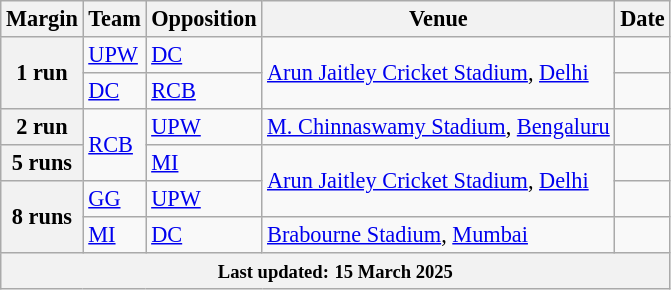<table class="wikitable sortable" style="text-align:left;font-size:93%;">
<tr>
<th>Margin</th>
<th>Team</th>
<th>Opposition</th>
<th>Venue</th>
<th>Date</th>
</tr>
<tr>
<th rowspan="2">1 run</th>
<td><a href='#'>UPW</a></td>
<td><a href='#'>DC</a></td>
<td rowspan="2"><a href='#'>Arun Jaitley Cricket Stadium</a>, <a href='#'>Delhi</a></td>
<td></td>
</tr>
<tr>
<td><a href='#'>DC</a></td>
<td><a href='#'>RCB</a></td>
<td></td>
</tr>
<tr>
<th>2 run</th>
<td rowspan="2"><a href='#'>RCB</a></td>
<td><a href='#'>UPW</a></td>
<td><a href='#'>M. Chinnaswamy Stadium</a>, <a href='#'>Bengaluru</a></td>
<td></td>
</tr>
<tr>
<th>5 runs</th>
<td><a href='#'>MI</a></td>
<td rowspan="2"><a href='#'>Arun Jaitley Cricket Stadium</a>, <a href='#'>Delhi</a></td>
<td></td>
</tr>
<tr>
<th rowspan="2">8 runs</th>
<td><a href='#'>GG</a></td>
<td><a href='#'>UPW</a></td>
<td></td>
</tr>
<tr>
<td><a href='#'>MI</a></td>
<td><a href='#'>DC</a></td>
<td><a href='#'>Brabourne Stadium</a>, <a href='#'>Mumbai</a></td>
<td></td>
</tr>
<tr class="sortbottom">
<th colspan="5"><small>Last updated:</small> <small>15 March 2025</small></th>
</tr>
</table>
